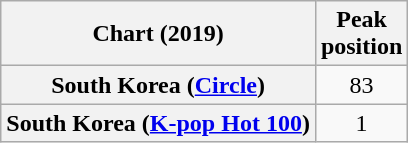<table class="wikitable plainrowheaders" style="text-align:center">
<tr>
<th scope="col">Chart (2019)</th>
<th scope="col">Peak<br>position</th>
</tr>
<tr>
<th scope="row">South Korea (<a href='#'>Circle</a>)</th>
<td>83</td>
</tr>
<tr>
<th scope="row">South Korea (<a href='#'>K-pop Hot 100</a>)</th>
<td>1</td>
</tr>
</table>
